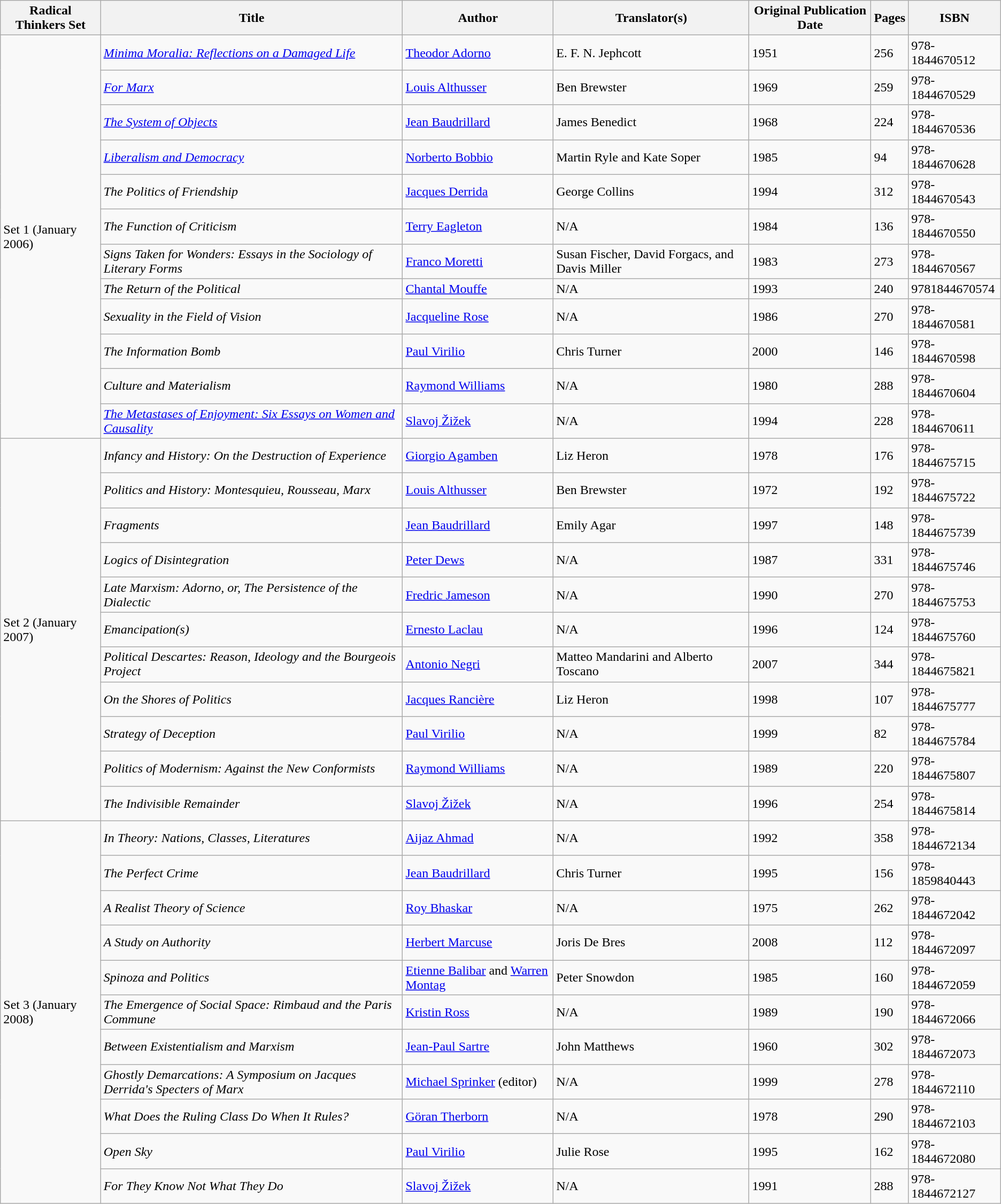<table class="wikitable sortable">
<tr>
<th>Radical Thinkers Set</th>
<th>Title</th>
<th>Author</th>
<th>Translator(s)</th>
<th>Original Publication Date</th>
<th>Pages</th>
<th>ISBN</th>
</tr>
<tr>
<td rowspan="12">Set 1 (January 2006)</td>
<td><em><a href='#'>Minima Moralia: Reflections on a Damaged Life</a></em></td>
<td><a href='#'>Theodor Adorno</a></td>
<td>E. F. N. Jephcott</td>
<td>1951</td>
<td>256</td>
<td>978-1844670512</td>
</tr>
<tr>
<td><em><a href='#'>For Marx</a></em></td>
<td><a href='#'>Louis Althusser</a></td>
<td>Ben Brewster</td>
<td>1969</td>
<td>259</td>
<td>978-1844670529</td>
</tr>
<tr>
<td><em><a href='#'>The System of Objects</a></em></td>
<td><a href='#'>Jean Baudrillard</a></td>
<td>James Benedict</td>
<td>1968</td>
<td>224</td>
<td>978-1844670536</td>
</tr>
<tr>
<td><em><a href='#'>Liberalism and Democracy</a></em></td>
<td><a href='#'>Norberto Bobbio</a></td>
<td>Martin Ryle and Kate Soper</td>
<td>1985</td>
<td>94</td>
<td>978-1844670628</td>
</tr>
<tr>
<td><em>The Politics of Friendship</em></td>
<td><a href='#'>Jacques Derrida</a></td>
<td>George Collins</td>
<td>1994</td>
<td>312</td>
<td>978-1844670543</td>
</tr>
<tr>
<td><em>The Function of Criticism</em></td>
<td><a href='#'>Terry Eagleton</a></td>
<td>N/A</td>
<td>1984</td>
<td>136</td>
<td>978-1844670550</td>
</tr>
<tr>
<td><em>Signs Taken for Wonders: Essays in the Sociology of Literary Forms</em></td>
<td><a href='#'>Franco Moretti</a></td>
<td>Susan Fischer, David Forgacs, and Davis Miller</td>
<td>1983</td>
<td>273</td>
<td>978-1844670567</td>
</tr>
<tr>
<td><em>The Return of the Political</em></td>
<td><a href='#'>Chantal Mouffe</a></td>
<td>N/A</td>
<td>1993</td>
<td>240</td>
<td>9781844670574</td>
</tr>
<tr>
<td><em>Sexuality in the Field of Vision</em></td>
<td><a href='#'>Jacqueline Rose</a></td>
<td>N/A</td>
<td>1986</td>
<td>270</td>
<td>978-1844670581</td>
</tr>
<tr>
<td><em>The Information Bomb</em></td>
<td><a href='#'>Paul Virilio</a></td>
<td>Chris Turner</td>
<td>2000</td>
<td>146</td>
<td>978-1844670598</td>
</tr>
<tr>
<td><em>Culture and Materialism</em></td>
<td><a href='#'>Raymond Williams</a></td>
<td>N/A</td>
<td>1980</td>
<td>288</td>
<td>978-1844670604</td>
</tr>
<tr>
<td><em><a href='#'>The Metastases of Enjoyment: Six Essays on Women and Causality</a></em></td>
<td><a href='#'>Slavoj Žižek</a></td>
<td>N/A</td>
<td>1994</td>
<td>228</td>
<td>978-1844670611</td>
</tr>
<tr>
<td rowspan="11">Set 2 (January 2007)</td>
<td><em>Infancy and History: On the Destruction of Experience</em></td>
<td><a href='#'>Giorgio Agamben</a></td>
<td>Liz Heron</td>
<td>1978</td>
<td>176</td>
<td>978-1844675715</td>
</tr>
<tr>
<td><em>Politics and History: Montesquieu, Rousseau, Marx</em></td>
<td><a href='#'>Louis Althusser</a></td>
<td>Ben Brewster</td>
<td>1972</td>
<td>192</td>
<td>978-1844675722</td>
</tr>
<tr>
<td><em>Fragments</em></td>
<td><a href='#'>Jean Baudrillard</a></td>
<td>Emily Agar</td>
<td>1997</td>
<td>148</td>
<td>978-1844675739</td>
</tr>
<tr>
<td><em>Logics of Disintegration</em></td>
<td><a href='#'>Peter Dews</a></td>
<td>N/A</td>
<td>1987</td>
<td>331</td>
<td>978-1844675746</td>
</tr>
<tr>
<td><em>Late Marxism: Adorno, or, The Persistence of the Dialectic</em></td>
<td><a href='#'>Fredric Jameson</a></td>
<td>N/A</td>
<td>1990</td>
<td>270</td>
<td>978-1844675753</td>
</tr>
<tr>
<td><em>Emancipation(s)</em></td>
<td><a href='#'>Ernesto Laclau</a></td>
<td>N/A</td>
<td>1996</td>
<td>124</td>
<td>978-1844675760</td>
</tr>
<tr>
<td><em>Political Descartes: Reason, Ideology and the Bourgeois Project</em></td>
<td><a href='#'>Antonio Negri</a></td>
<td>Matteo Mandarini and Alberto Toscano</td>
<td>2007</td>
<td>344</td>
<td>978-1844675821</td>
</tr>
<tr>
<td><em>On the Shores of Politics</em></td>
<td><a href='#'>Jacques Rancière</a></td>
<td>Liz Heron</td>
<td>1998</td>
<td>107</td>
<td>978-1844675777</td>
</tr>
<tr>
<td><em>Strategy of Deception</em></td>
<td><a href='#'>Paul Virilio</a></td>
<td>N/A</td>
<td>1999</td>
<td>82</td>
<td>978-1844675784</td>
</tr>
<tr>
<td><em>Politics of Modernism: Against the New Conformists</em></td>
<td><a href='#'>Raymond Williams</a></td>
<td>N/A</td>
<td>1989</td>
<td>220</td>
<td>978-1844675807</td>
</tr>
<tr>
<td><em>The Indivisible Remainder</em></td>
<td><a href='#'>Slavoj Žižek</a></td>
<td>N/A</td>
<td>1996</td>
<td>254</td>
<td>978-1844675814</td>
</tr>
<tr>
<td rowspan="11">Set 3 (January 2008)</td>
<td><em>In Theory: Nations, Classes, Literatures</em></td>
<td><a href='#'>Aijaz Ahmad</a></td>
<td>N/A</td>
<td>1992</td>
<td>358</td>
<td>978-1844672134</td>
</tr>
<tr>
<td><em>The Perfect Crime</em></td>
<td><a href='#'>Jean Baudrillard</a></td>
<td>Chris Turner</td>
<td>1995</td>
<td>156</td>
<td>978-1859840443</td>
</tr>
<tr>
<td><em>A Realist Theory of Science</em></td>
<td><a href='#'>Roy Bhaskar</a></td>
<td>N/A</td>
<td>1975</td>
<td>262</td>
<td>978-1844672042</td>
</tr>
<tr>
<td><em>A Study on Authority</em></td>
<td><a href='#'>Herbert Marcuse</a></td>
<td>Joris De Bres</td>
<td>2008</td>
<td>112</td>
<td>978-1844672097</td>
</tr>
<tr>
<td><em>Spinoza and Politics</em></td>
<td><a href='#'>Etienne Balibar</a> and <a href='#'>Warren Montag</a></td>
<td>Peter Snowdon</td>
<td>1985</td>
<td>160</td>
<td>978-1844672059</td>
</tr>
<tr>
<td><em>The Emergence of Social Space: Rimbaud and the Paris Commune</em></td>
<td><a href='#'>Kristin Ross</a></td>
<td>N/A</td>
<td>1989</td>
<td>190</td>
<td>978-1844672066</td>
</tr>
<tr>
<td><em>Between Existentialism and Marxism</em></td>
<td><a href='#'>Jean-Paul Sartre</a></td>
<td>John Matthews</td>
<td>1960</td>
<td>302</td>
<td>978-1844672073</td>
</tr>
<tr>
<td><em>Ghostly Demarcations: A Symposium on Jacques Derrida's Specters of Marx</em></td>
<td><a href='#'>Michael Sprinker</a> (editor)</td>
<td>N/A</td>
<td>1999</td>
<td>278</td>
<td>978-1844672110</td>
</tr>
<tr>
<td><em>What Does the Ruling Class Do When It Rules?</em></td>
<td><a href='#'>Göran Therborn</a></td>
<td>N/A</td>
<td>1978</td>
<td>290</td>
<td>978-1844672103</td>
</tr>
<tr>
<td><em>Open Sky</em></td>
<td><a href='#'>Paul Virilio</a></td>
<td>Julie Rose</td>
<td>1995</td>
<td>162</td>
<td>978-1844672080</td>
</tr>
<tr>
<td><em>For They Know Not What They Do</em></td>
<td><a href='#'>Slavoj Žižek</a></td>
<td>N/A</td>
<td>1991</td>
<td>288</td>
<td>978-1844672127</td>
</tr>
</table>
